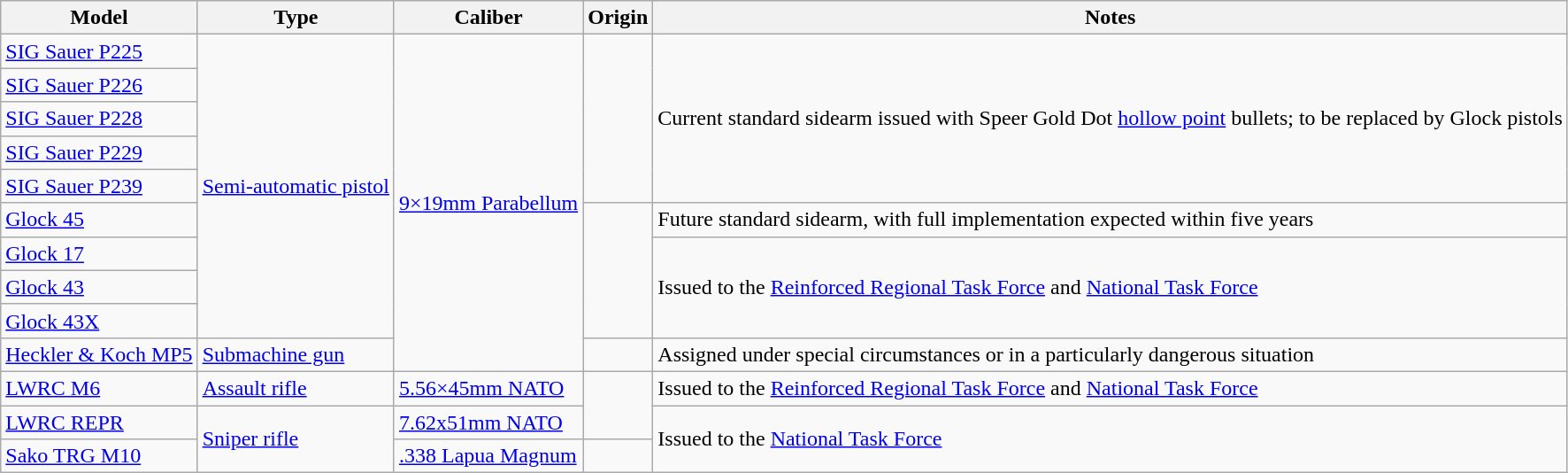<table class="wikitable">
<tr>
<th>Model</th>
<th>Type</th>
<th>Caliber</th>
<th>Origin</th>
<th>Notes</th>
</tr>
<tr>
<td><a href='#'>SIG Sauer P225</a></td>
<td rowspan="9"><a href='#'>Semi-automatic pistol</a></td>
<td rowspan="10"><a href='#'>9×19mm Parabellum</a></td>
<td rowspan="5"></td>
<td rowspan="5">Current standard sidearm issued with Speer Gold Dot <a href='#'>hollow point</a> bullets; to be replaced by Glock pistols</td>
</tr>
<tr>
<td><a href='#'>SIG Sauer P226</a></td>
</tr>
<tr>
<td><a href='#'>SIG Sauer P228</a></td>
</tr>
<tr>
<td><a href='#'>SIG Sauer P229</a></td>
</tr>
<tr>
<td><a href='#'>SIG Sauer P239</a></td>
</tr>
<tr>
<td><a href='#'>Glock 45</a></td>
<td rowspan="4"></td>
<td>Future standard sidearm, with full implementation expected within five years</td>
</tr>
<tr>
<td><a href='#'>Glock 17</a></td>
<td rowspan="3">Issued to the <a href='#'>Reinforced Regional Task Force</a> and <a href='#'>National Task Force</a></td>
</tr>
<tr>
<td><a href='#'>Glock 43</a></td>
</tr>
<tr>
<td><a href='#'>Glock 43X</a></td>
</tr>
<tr>
<td><a href='#'>Heckler & Koch MP5</a></td>
<td><a href='#'>Submachine gun</a></td>
<td></td>
<td>Assigned under special circumstances or in a particularly dangerous situation</td>
</tr>
<tr>
<td><a href='#'>LWRC M6</a></td>
<td><a href='#'>Assault rifle</a></td>
<td><a href='#'>5.56×45mm NATO</a></td>
<td rowspan="2"></td>
<td>Issued to the <a href='#'>Reinforced Regional Task Force</a> and <a href='#'>National Task Force</a></td>
</tr>
<tr>
<td><a href='#'>LWRC REPR</a></td>
<td rowspan="2"><a href='#'>Sniper rifle</a></td>
<td><a href='#'>7.62x51mm NATO</a></td>
<td rowspan="2">Issued to the <a href='#'>National Task Force</a></td>
</tr>
<tr>
<td><a href='#'>Sako TRG M10</a></td>
<td><a href='#'>.338 Lapua Magnum</a></td>
<td></td>
</tr>
</table>
